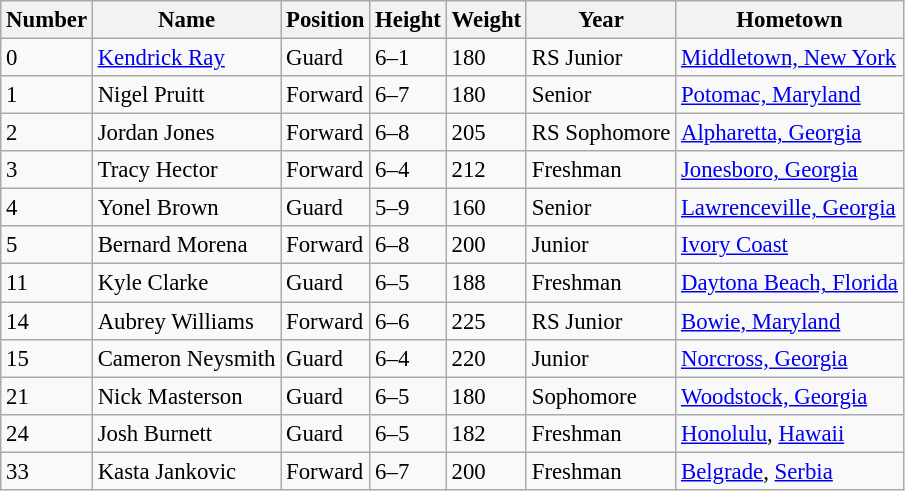<table class="wikitable" style="font-size: 95%;">
<tr>
<th>Number</th>
<th>Name</th>
<th>Position</th>
<th>Height</th>
<th>Weight</th>
<th>Year</th>
<th>Hometown</th>
</tr>
<tr>
<td>0</td>
<td><a href='#'>Kendrick Ray</a></td>
<td>Guard</td>
<td>6–1</td>
<td>180</td>
<td>RS Junior</td>
<td><a href='#'>Middletown, New York</a></td>
</tr>
<tr>
<td>1</td>
<td>Nigel Pruitt</td>
<td>Forward</td>
<td>6–7</td>
<td>180</td>
<td>Senior</td>
<td><a href='#'>Potomac, Maryland</a></td>
</tr>
<tr>
<td>2</td>
<td>Jordan Jones</td>
<td>Forward</td>
<td>6–8</td>
<td>205</td>
<td>RS Sophomore</td>
<td><a href='#'>Alpharetta, Georgia</a></td>
</tr>
<tr>
<td>3</td>
<td>Tracy Hector</td>
<td>Forward</td>
<td>6–4</td>
<td>212</td>
<td>Freshman</td>
<td><a href='#'>Jonesboro, Georgia</a></td>
</tr>
<tr>
<td>4</td>
<td>Yonel Brown</td>
<td>Guard</td>
<td>5–9</td>
<td>160</td>
<td>Senior</td>
<td><a href='#'>Lawrenceville, Georgia</a></td>
</tr>
<tr>
<td>5</td>
<td>Bernard Morena</td>
<td>Forward</td>
<td>6–8</td>
<td>200</td>
<td>Junior</td>
<td><a href='#'>Ivory Coast</a></td>
</tr>
<tr>
<td>11</td>
<td>Kyle Clarke</td>
<td>Guard</td>
<td>6–5</td>
<td>188</td>
<td>Freshman</td>
<td><a href='#'>Daytona Beach, Florida</a></td>
</tr>
<tr>
<td>14</td>
<td>Aubrey Williams</td>
<td>Forward</td>
<td>6–6</td>
<td>225</td>
<td>RS Junior</td>
<td><a href='#'>Bowie, Maryland</a></td>
</tr>
<tr>
<td>15</td>
<td>Cameron Neysmith</td>
<td>Guard</td>
<td>6–4</td>
<td>220</td>
<td>Junior</td>
<td><a href='#'>Norcross, Georgia</a></td>
</tr>
<tr>
<td>21</td>
<td>Nick Masterson</td>
<td>Guard</td>
<td>6–5</td>
<td>180</td>
<td>Sophomore</td>
<td><a href='#'>Woodstock, Georgia</a></td>
</tr>
<tr>
<td>24</td>
<td>Josh Burnett</td>
<td>Guard</td>
<td>6–5</td>
<td>182</td>
<td>Freshman</td>
<td><a href='#'>Honolulu</a>, <a href='#'>Hawaii</a></td>
</tr>
<tr>
<td>33</td>
<td>Kasta Jankovic</td>
<td>Forward</td>
<td>6–7</td>
<td>200</td>
<td>Freshman</td>
<td><a href='#'>Belgrade</a>, <a href='#'>Serbia</a></td>
</tr>
</table>
